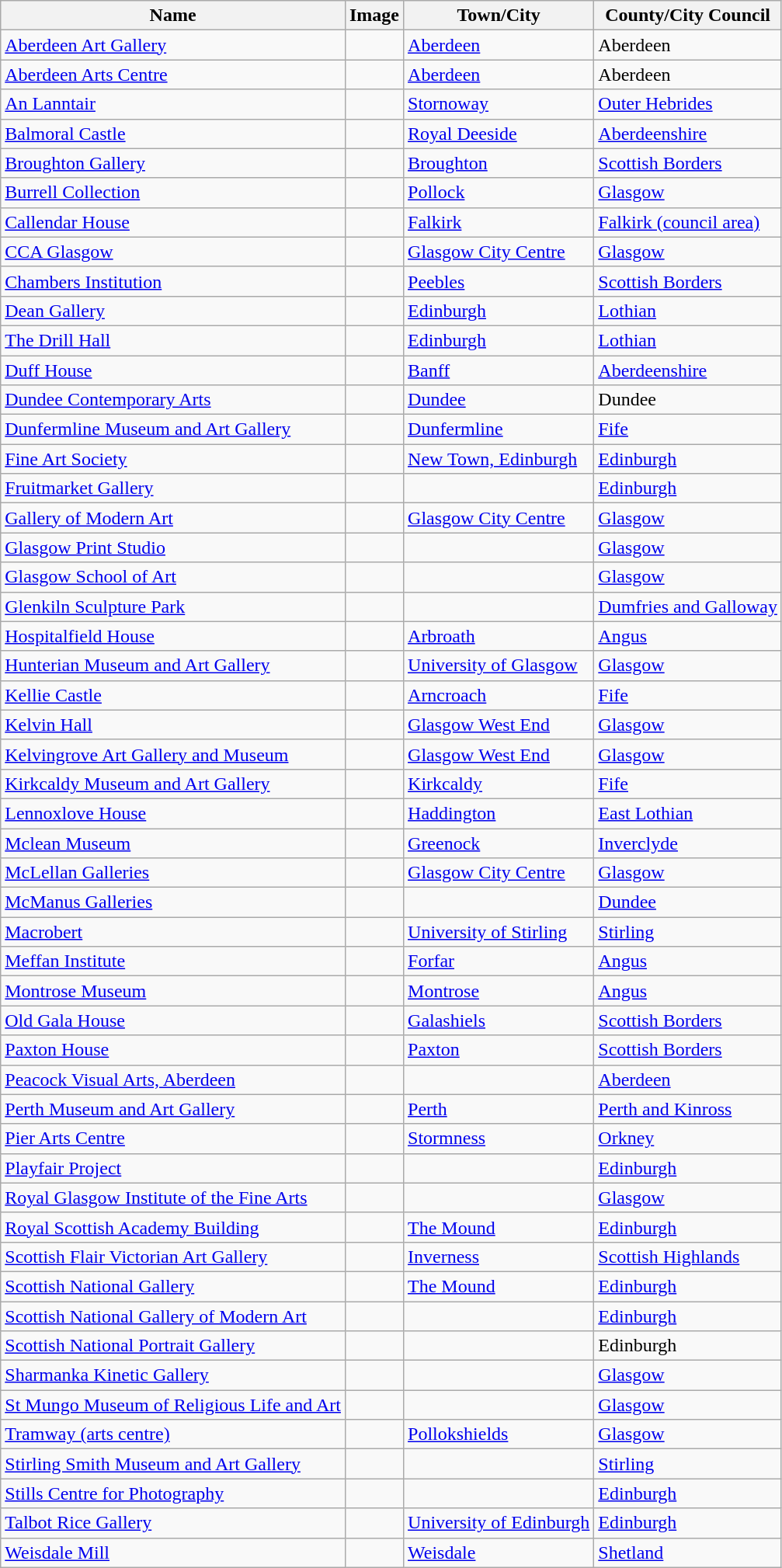<table class="wikitable sortable">
<tr>
<th>Name</th>
<th>Image</th>
<th>Town/City</th>
<th>County/City Council</th>
</tr>
<tr>
<td><a href='#'>Aberdeen Art Gallery</a></td>
<td></td>
<td><a href='#'>Aberdeen</a></td>
<td>Aberdeen</td>
</tr>
<tr>
<td><a href='#'>Aberdeen Arts Centre</a></td>
<td></td>
<td><a href='#'>Aberdeen</a></td>
<td>Aberdeen</td>
</tr>
<tr>
<td><a href='#'>An Lanntair</a></td>
<td></td>
<td><a href='#'>Stornoway</a></td>
<td><a href='#'>Outer Hebrides</a></td>
</tr>
<tr>
<td><a href='#'>Balmoral Castle</a></td>
<td></td>
<td><a href='#'>Royal Deeside</a></td>
<td><a href='#'>Aberdeenshire</a></td>
</tr>
<tr>
<td><a href='#'>Broughton Gallery</a></td>
<td></td>
<td><a href='#'>Broughton</a></td>
<td><a href='#'>Scottish Borders</a></td>
</tr>
<tr>
<td><a href='#'>Burrell Collection</a></td>
<td></td>
<td><a href='#'>Pollock</a></td>
<td><a href='#'>Glasgow</a></td>
</tr>
<tr>
<td><a href='#'>Callendar House</a></td>
<td></td>
<td><a href='#'>Falkirk</a></td>
<td><a href='#'>Falkirk (council area)</a></td>
</tr>
<tr>
<td><a href='#'>CCA Glasgow</a></td>
<td></td>
<td><a href='#'>Glasgow City Centre</a></td>
<td><a href='#'>Glasgow</a></td>
</tr>
<tr>
<td><a href='#'>Chambers Institution</a></td>
<td></td>
<td><a href='#'>Peebles</a></td>
<td><a href='#'>Scottish Borders</a></td>
</tr>
<tr>
<td><a href='#'>Dean Gallery</a></td>
<td></td>
<td><a href='#'>Edinburgh</a></td>
<td><a href='#'>Lothian</a></td>
</tr>
<tr>
<td><a href='#'>The Drill Hall</a></td>
<td></td>
<td><a href='#'>Edinburgh</a></td>
<td><a href='#'>Lothian</a></td>
</tr>
<tr>
<td><a href='#'>Duff House</a></td>
<td></td>
<td><a href='#'>Banff</a></td>
<td><a href='#'>Aberdeenshire</a></td>
</tr>
<tr>
<td><a href='#'>Dundee Contemporary Arts</a></td>
<td></td>
<td><a href='#'>Dundee</a></td>
<td>Dundee</td>
</tr>
<tr>
<td><a href='#'>Dunfermline Museum and Art Gallery</a></td>
<td></td>
<td><a href='#'>Dunfermline</a></td>
<td><a href='#'>Fife</a></td>
</tr>
<tr>
<td><a href='#'>Fine Art Society</a></td>
<td></td>
<td><a href='#'>New Town, Edinburgh</a></td>
<td><a href='#'>Edinburgh</a></td>
</tr>
<tr>
<td><a href='#'>Fruitmarket Gallery</a></td>
<td></td>
<td></td>
<td><a href='#'>Edinburgh</a></td>
</tr>
<tr>
<td><a href='#'>Gallery of Modern Art</a></td>
<td></td>
<td><a href='#'>Glasgow City Centre</a></td>
<td><a href='#'>Glasgow</a></td>
</tr>
<tr>
<td><a href='#'>Glasgow Print Studio</a></td>
<td></td>
<td></td>
<td><a href='#'>Glasgow</a></td>
</tr>
<tr>
<td><a href='#'>Glasgow School of Art</a></td>
<td></td>
<td></td>
<td><a href='#'>Glasgow</a></td>
</tr>
<tr>
<td><a href='#'>Glenkiln Sculpture Park</a></td>
<td></td>
<td></td>
<td><a href='#'>Dumfries and Galloway</a></td>
</tr>
<tr>
<td><a href='#'>Hospitalfield House</a></td>
<td></td>
<td><a href='#'>Arbroath</a></td>
<td><a href='#'>Angus</a></td>
</tr>
<tr>
<td><a href='#'>Hunterian Museum and Art Gallery</a></td>
<td></td>
<td><a href='#'>University of Glasgow</a></td>
<td><a href='#'>Glasgow</a></td>
</tr>
<tr>
<td><a href='#'>Kellie Castle</a></td>
<td></td>
<td><a href='#'>Arncroach</a></td>
<td><a href='#'>Fife</a></td>
</tr>
<tr>
<td><a href='#'>Kelvin Hall</a></td>
<td></td>
<td><a href='#'>Glasgow West End</a></td>
<td><a href='#'>Glasgow</a></td>
</tr>
<tr>
<td><a href='#'>Kelvingrove Art Gallery and Museum</a></td>
<td></td>
<td><a href='#'>Glasgow West End</a></td>
<td><a href='#'>Glasgow</a></td>
</tr>
<tr>
<td><a href='#'>Kirkcaldy Museum and Art Gallery</a></td>
<td></td>
<td><a href='#'>Kirkcaldy</a></td>
<td><a href='#'>Fife</a></td>
</tr>
<tr>
<td><a href='#'>Lennoxlove House</a></td>
<td></td>
<td><a href='#'>Haddington</a></td>
<td><a href='#'>East Lothian</a></td>
</tr>
<tr>
<td><a href='#'>Mclean Museum</a></td>
<td></td>
<td><a href='#'>Greenock</a></td>
<td><a href='#'>Inverclyde</a></td>
</tr>
<tr>
<td><a href='#'>McLellan Galleries</a></td>
<td></td>
<td><a href='#'>Glasgow City Centre</a></td>
<td><a href='#'>Glasgow</a></td>
</tr>
<tr>
<td><a href='#'>McManus Galleries</a></td>
<td></td>
<td></td>
<td><a href='#'>Dundee</a></td>
</tr>
<tr>
<td><a href='#'>Macrobert</a></td>
<td></td>
<td><a href='#'>University of Stirling</a></td>
<td><a href='#'>Stirling</a></td>
</tr>
<tr>
<td><a href='#'>Meffan Institute</a></td>
<td></td>
<td><a href='#'>Forfar</a></td>
<td><a href='#'>Angus</a></td>
</tr>
<tr>
<td><a href='#'>Montrose Museum</a></td>
<td></td>
<td><a href='#'>Montrose</a></td>
<td><a href='#'>Angus</a></td>
</tr>
<tr>
<td><a href='#'>Old Gala House</a></td>
<td></td>
<td><a href='#'>Galashiels</a></td>
<td><a href='#'>Scottish Borders</a></td>
</tr>
<tr>
<td><a href='#'>Paxton House</a></td>
<td></td>
<td><a href='#'>Paxton</a></td>
<td><a href='#'>Scottish Borders</a></td>
</tr>
<tr>
<td><a href='#'>Peacock Visual Arts, Aberdeen</a></td>
<td></td>
<td></td>
<td><a href='#'>Aberdeen</a></td>
</tr>
<tr>
<td><a href='#'>Perth Museum and Art Gallery</a></td>
<td></td>
<td><a href='#'>Perth</a></td>
<td><a href='#'>Perth and Kinross</a></td>
</tr>
<tr>
<td><a href='#'>Pier Arts Centre</a></td>
<td></td>
<td><a href='#'>Stormness</a></td>
<td><a href='#'>Orkney</a></td>
</tr>
<tr>
<td><a href='#'>Playfair Project</a></td>
<td></td>
<td></td>
<td><a href='#'>Edinburgh</a></td>
</tr>
<tr>
<td><a href='#'>Royal Glasgow Institute of the Fine Arts</a></td>
<td></td>
<td></td>
<td><a href='#'>Glasgow</a></td>
</tr>
<tr>
<td><a href='#'>Royal Scottish Academy Building</a></td>
<td></td>
<td><a href='#'>The Mound</a></td>
<td><a href='#'>Edinburgh</a></td>
</tr>
<tr>
<td><a href='#'>Scottish Flair Victorian Art Gallery</a></td>
<td></td>
<td><a href='#'>Inverness</a></td>
<td><a href='#'>Scottish Highlands</a></td>
</tr>
<tr>
<td><a href='#'>Scottish National Gallery</a></td>
<td></td>
<td><a href='#'>The Mound</a></td>
<td><a href='#'>Edinburgh</a></td>
</tr>
<tr>
<td><a href='#'>Scottish National Gallery of Modern Art</a></td>
<td></td>
<td></td>
<td><a href='#'>Edinburgh</a></td>
</tr>
<tr>
<td><a href='#'>Scottish National Portrait Gallery</a></td>
<td></td>
<td></td>
<td>Edinburgh</td>
</tr>
<tr>
<td><a href='#'>Sharmanka Kinetic Gallery</a></td>
<td></td>
<td></td>
<td><a href='#'>Glasgow</a></td>
</tr>
<tr>
<td><a href='#'>St Mungo Museum of Religious Life and Art</a></td>
<td></td>
<td></td>
<td><a href='#'>Glasgow</a></td>
</tr>
<tr>
<td><a href='#'>Tramway (arts centre)</a></td>
<td></td>
<td><a href='#'>Pollokshields</a></td>
<td><a href='#'>Glasgow</a></td>
</tr>
<tr>
<td><a href='#'>Stirling Smith Museum and Art Gallery</a></td>
<td></td>
<td></td>
<td><a href='#'>Stirling</a></td>
</tr>
<tr>
<td><a href='#'>Stills Centre for Photography</a></td>
<td></td>
<td></td>
<td><a href='#'>Edinburgh</a></td>
</tr>
<tr>
<td><a href='#'>Talbot Rice Gallery</a></td>
<td></td>
<td><a href='#'>University of Edinburgh</a></td>
<td><a href='#'>Edinburgh</a></td>
</tr>
<tr>
<td><a href='#'>Weisdale Mill</a></td>
<td></td>
<td><a href='#'>Weisdale</a></td>
<td><a href='#'>Shetland</a></td>
</tr>
</table>
